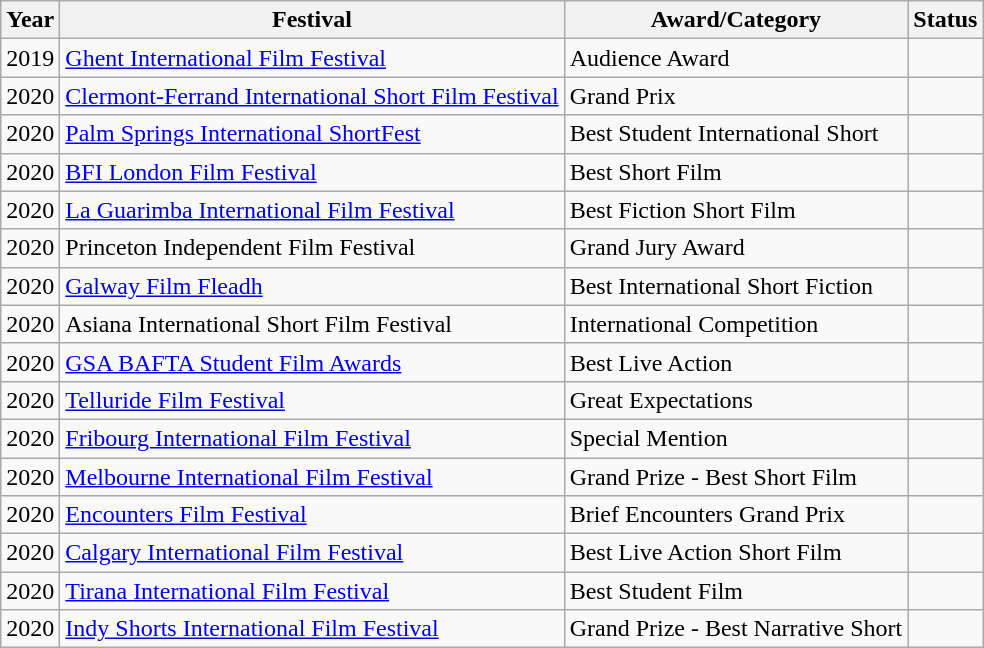<table class="wikitable">
<tr>
<th>Year</th>
<th>Festival</th>
<th>Award/Category</th>
<th>Status</th>
</tr>
<tr>
<td rowspan="1">2019</td>
<td><a href='#'>Ghent International Film Festival</a></td>
<td>Audience Award</td>
<td></td>
</tr>
<tr>
<td>2020</td>
<td><a href='#'>Clermont-Ferrand International Short Film Festival</a></td>
<td>Grand Prix</td>
<td></td>
</tr>
<tr>
<td>2020</td>
<td><a href='#'>Palm Springs International ShortFest</a></td>
<td>Best Student International Short</td>
<td></td>
</tr>
<tr>
<td>2020</td>
<td><a href='#'>BFI London Film Festival</a></td>
<td>Best Short Film</td>
<td></td>
</tr>
<tr>
<td>2020</td>
<td><a href='#'>La Guarimba International Film Festival</a></td>
<td>Best Fiction Short Film</td>
<td></td>
</tr>
<tr>
<td>2020</td>
<td>Princeton Independent Film Festival</td>
<td>Grand Jury Award</td>
<td></td>
</tr>
<tr>
<td>2020</td>
<td><a href='#'>Galway Film Fleadh</a></td>
<td>Best International Short Fiction</td>
<td></td>
</tr>
<tr>
<td>2020</td>
<td>Asiana International Short Film Festival</td>
<td>International Competition</td>
<td></td>
</tr>
<tr>
<td>2020</td>
<td><a href='#'>GSA BAFTA Student Film Awards</a></td>
<td>Best Live Action</td>
<td></td>
</tr>
<tr>
<td>2020</td>
<td><a href='#'>Telluride Film Festival</a></td>
<td>Great Expectations</td>
<td></td>
</tr>
<tr>
<td>2020</td>
<td><a href='#'>Fribourg International Film Festival</a></td>
<td>Special Mention</td>
<td></td>
</tr>
<tr>
<td>2020</td>
<td><a href='#'>Melbourne International Film Festival</a></td>
<td>Grand Prize - Best Short Film</td>
<td></td>
</tr>
<tr>
<td>2020</td>
<td><a href='#'>Encounters Film Festival</a></td>
<td>Brief Encounters Grand Prix</td>
<td></td>
</tr>
<tr>
<td>2020</td>
<td><a href='#'>Calgary International Film Festival</a></td>
<td>Best Live Action Short Film</td>
<td></td>
</tr>
<tr>
<td>2020</td>
<td><a href='#'>Tirana International Film Festival</a></td>
<td>Best Student Film</td>
<td></td>
</tr>
<tr>
<td>2020</td>
<td><a href='#'>Indy Shorts International Film Festival</a></td>
<td>Grand Prize - Best Narrative Short</td>
<td></td>
</tr>
</table>
